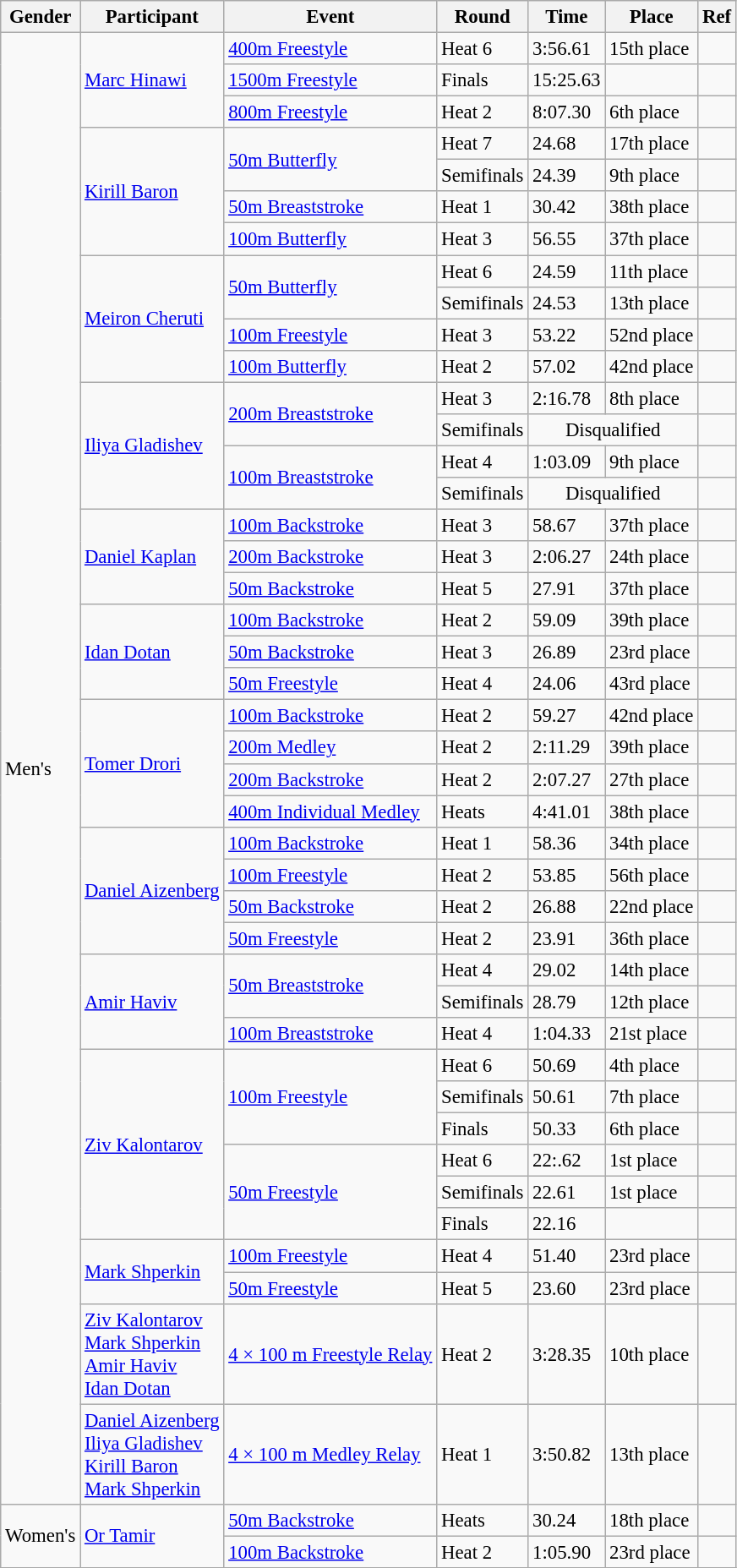<table class="wikitable" style="font-size: 95%;">
<tr>
<th>Gender</th>
<th>Participant</th>
<th>Event</th>
<th>Round</th>
<th>Time</th>
<th>Place</th>
<th>Ref</th>
</tr>
<tr>
<td rowspan=42>Men's</td>
<td rowspan=3><a href='#'>Marc Hinawi</a></td>
<td rowspan=1><a href='#'>400m Freestyle</a></td>
<td>Heat 6</td>
<td>3:56.61</td>
<td>15th place</td>
<td></td>
</tr>
<tr>
<td rowspan=1><a href='#'>1500m Freestyle</a></td>
<td>Finals</td>
<td>15:25.63</td>
<td></td>
<td></td>
</tr>
<tr>
<td rowspan=1><a href='#'>800m Freestyle</a></td>
<td>Heat 2</td>
<td>8:07.30</td>
<td>6th place</td>
<td></td>
</tr>
<tr>
<td rowspan=4><a href='#'>Kirill Baron</a></td>
<td rowspan=2><a href='#'>50m Butterfly</a></td>
<td>Heat 7</td>
<td>24.68</td>
<td>17th place</td>
<td></td>
</tr>
<tr>
<td>Semifinals</td>
<td>24.39</td>
<td>9th place</td>
<td></td>
</tr>
<tr>
<td rowspan=1><a href='#'>50m Breaststroke</a></td>
<td>Heat 1</td>
<td>30.42</td>
<td>38th place</td>
<td></td>
</tr>
<tr>
<td rowspan=1><a href='#'>100m Butterfly</a></td>
<td>Heat 3</td>
<td>56.55</td>
<td>37th place</td>
<td></td>
</tr>
<tr>
<td rowspan=4><a href='#'>Meiron Cheruti</a></td>
<td rowspan=2><a href='#'>50m Butterfly</a></td>
<td>Heat 6</td>
<td>24.59</td>
<td>11th place</td>
<td></td>
</tr>
<tr>
<td>Semifinals</td>
<td>24.53</td>
<td>13th place</td>
<td></td>
</tr>
<tr>
<td rowspan=1><a href='#'>100m Freestyle</a></td>
<td>Heat 3</td>
<td>53.22</td>
<td>52nd place</td>
<td></td>
</tr>
<tr>
<td rowspan=1><a href='#'>100m Butterfly</a></td>
<td>Heat 2</td>
<td>57.02</td>
<td>42nd place</td>
<td></td>
</tr>
<tr>
<td rowspan=4><a href='#'>Iliya Gladishev</a></td>
<td rowspan=2><a href='#'>200m Breaststroke</a></td>
<td>Heat 3</td>
<td>2:16.78</td>
<td>8th place</td>
<td></td>
</tr>
<tr>
<td>Semifinals</td>
<td colspan=2 align=center>Disqualified</td>
<td></td>
</tr>
<tr>
<td rowspan=2><a href='#'>100m Breaststroke</a></td>
<td>Heat 4</td>
<td>1:03.09</td>
<td>9th place</td>
<td></td>
</tr>
<tr>
<td>Semifinals</td>
<td colspan=2 align=center>Disqualified</td>
<td></td>
</tr>
<tr>
<td rowspan=3><a href='#'>Daniel Kaplan</a></td>
<td rowspan=1><a href='#'>100m Backstroke</a></td>
<td>Heat 3</td>
<td>58.67</td>
<td>37th place</td>
<td></td>
</tr>
<tr>
<td rowspan=1><a href='#'>200m Backstroke</a></td>
<td>Heat 3</td>
<td>2:06.27</td>
<td>24th place</td>
<td></td>
</tr>
<tr>
<td rowspan=1><a href='#'>50m Backstroke</a></td>
<td>Heat 5</td>
<td>27.91</td>
<td>37th place</td>
<td></td>
</tr>
<tr>
<td rowspan=3><a href='#'>Idan Dotan</a></td>
<td rowspan=1><a href='#'>100m Backstroke</a></td>
<td>Heat 2</td>
<td>59.09</td>
<td>39th place</td>
<td></td>
</tr>
<tr>
<td rowspan=1><a href='#'>50m Backstroke</a></td>
<td>Heat 3</td>
<td>26.89</td>
<td>23rd place</td>
<td></td>
</tr>
<tr>
<td rowspan=1><a href='#'>50m Freestyle</a></td>
<td>Heat 4</td>
<td>24.06</td>
<td>43rd place</td>
<td></td>
</tr>
<tr>
<td rowspan=4><a href='#'>Tomer Drori</a></td>
<td rowspan=1><a href='#'>100m Backstroke</a></td>
<td>Heat 2</td>
<td>59.27</td>
<td>42nd place</td>
<td></td>
</tr>
<tr>
<td rowspan=1><a href='#'>200m Medley</a></td>
<td>Heat 2</td>
<td>2:11.29</td>
<td>39th place</td>
<td></td>
</tr>
<tr>
<td rowspan=1><a href='#'>200m Backstroke</a></td>
<td>Heat 2</td>
<td>2:07.27</td>
<td>27th place</td>
<td></td>
</tr>
<tr>
<td rowspan=1><a href='#'>400m Individual Medley</a></td>
<td>Heats</td>
<td>4:41.01</td>
<td>38th place</td>
<td></td>
</tr>
<tr>
<td rowspan=4><a href='#'>Daniel Aizenberg</a></td>
<td rowspan=1><a href='#'>100m Backstroke</a></td>
<td>Heat 1</td>
<td>58.36</td>
<td>34th place</td>
<td></td>
</tr>
<tr>
<td rowspan=1><a href='#'>100m Freestyle</a></td>
<td>Heat 2</td>
<td>53.85</td>
<td>56th place</td>
<td></td>
</tr>
<tr>
<td rowspan=1><a href='#'>50m Backstroke</a></td>
<td>Heat 2</td>
<td>26.88</td>
<td>22nd place</td>
<td></td>
</tr>
<tr>
<td rowspan=1><a href='#'>50m Freestyle</a></td>
<td>Heat 2</td>
<td>23.91</td>
<td>36th place</td>
<td></td>
</tr>
<tr>
<td rowspan=3><a href='#'>Amir Haviv</a></td>
<td rowspan=2><a href='#'>50m Breaststroke</a></td>
<td>Heat 4</td>
<td>29.02</td>
<td>14th place</td>
<td></td>
</tr>
<tr>
<td>Semifinals</td>
<td>28.79</td>
<td>12th place</td>
<td></td>
</tr>
<tr>
<td rowspan=1><a href='#'>100m Breaststroke</a></td>
<td>Heat 4</td>
<td>1:04.33</td>
<td>21st place</td>
<td></td>
</tr>
<tr>
<td rowspan=6><a href='#'>Ziv Kalontarov</a></td>
<td rowspan=3><a href='#'>100m Freestyle</a></td>
<td>Heat 6</td>
<td>50.69</td>
<td>4th place</td>
<td></td>
</tr>
<tr>
<td>Semifinals</td>
<td>50.61</td>
<td>7th place</td>
<td></td>
</tr>
<tr>
<td>Finals</td>
<td>50.33</td>
<td>6th place</td>
<td></td>
</tr>
<tr>
<td rowspan=3><a href='#'>50m Freestyle</a></td>
<td>Heat 6</td>
<td>22:.62</td>
<td>1st place</td>
<td></td>
</tr>
<tr>
<td>Semifinals</td>
<td>22.61</td>
<td>1st place</td>
<td></td>
</tr>
<tr>
<td>Finals</td>
<td>22.16</td>
<td></td>
<td></td>
</tr>
<tr>
<td rowspan=2><a href='#'>Mark Shperkin</a></td>
<td rowspan=1><a href='#'>100m Freestyle</a></td>
<td>Heat 4</td>
<td>51.40</td>
<td>23rd place</td>
<td></td>
</tr>
<tr>
<td rowspan=1><a href='#'>50m Freestyle</a></td>
<td>Heat 5</td>
<td>23.60</td>
<td>23rd place</td>
<td></td>
</tr>
<tr>
<td rowspan=1><a href='#'>Ziv Kalontarov</a><br><a href='#'>Mark Shperkin</a><br><a href='#'>Amir Haviv</a><br><a href='#'>Idan Dotan</a></td>
<td rowspan=1><a href='#'>4 × 100 m Freestyle Relay</a></td>
<td>Heat 2</td>
<td>3:28.35</td>
<td>10th place</td>
<td></td>
</tr>
<tr>
<td rowspan=1><a href='#'>Daniel Aizenberg</a><br><a href='#'>Iliya Gladishev</a><br><a href='#'>Kirill Baron</a><br><a href='#'>Mark Shperkin</a></td>
<td rowspan=1><a href='#'>4 × 100 m Medley Relay</a></td>
<td>Heat 1</td>
<td>3:50.82</td>
<td>13th place</td>
<td></td>
</tr>
<tr>
<td rowspan=5>Women's</td>
<td rowspan=5><a href='#'>Or Tamir</a></td>
<td rowspan=1><a href='#'>50m Backstroke</a></td>
<td>Heats</td>
<td>30.24</td>
<td>18th place</td>
<td></td>
</tr>
<tr>
<td rowspan=1><a href='#'>100m Backstroke</a></td>
<td>Heat 2</td>
<td>1:05.90</td>
<td>23rd place</td>
<td></td>
</tr>
<tr>
</tr>
</table>
